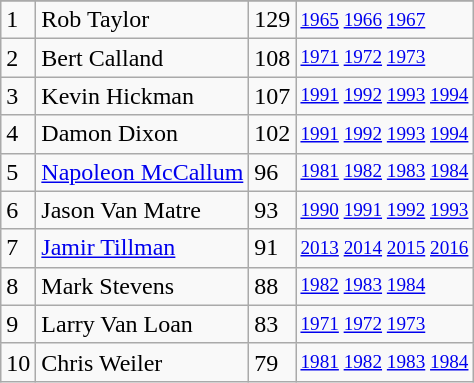<table class="wikitable">
<tr>
</tr>
<tr>
<td>1</td>
<td>Rob Taylor</td>
<td>129</td>
<td style="font-size:80%;"><a href='#'>1965</a> <a href='#'>1966</a> <a href='#'>1967</a></td>
</tr>
<tr>
<td>2</td>
<td>Bert Calland</td>
<td>108</td>
<td style="font-size:80%;"><a href='#'>1971</a> <a href='#'>1972</a> <a href='#'>1973</a></td>
</tr>
<tr>
<td>3</td>
<td>Kevin Hickman</td>
<td>107</td>
<td style="font-size:80%;"><a href='#'>1991</a> <a href='#'>1992</a> <a href='#'>1993</a> <a href='#'>1994</a></td>
</tr>
<tr>
<td>4</td>
<td>Damon Dixon</td>
<td>102</td>
<td style="font-size:80%;"><a href='#'>1991</a> <a href='#'>1992</a> <a href='#'>1993</a> <a href='#'>1994</a></td>
</tr>
<tr>
<td>5</td>
<td><a href='#'>Napoleon McCallum</a></td>
<td>96</td>
<td style="font-size:80%;"><a href='#'>1981</a> <a href='#'>1982</a> <a href='#'>1983</a> <a href='#'>1984</a></td>
</tr>
<tr>
<td>6</td>
<td>Jason Van Matre</td>
<td>93</td>
<td style="font-size:80%;"><a href='#'>1990</a> <a href='#'>1991</a> <a href='#'>1992</a> <a href='#'>1993</a></td>
</tr>
<tr>
<td>7</td>
<td><a href='#'>Jamir Tillman</a></td>
<td>91</td>
<td style="font-size:80%;"><a href='#'>2013</a> <a href='#'>2014</a> <a href='#'>2015</a> <a href='#'>2016</a></td>
</tr>
<tr>
<td>8</td>
<td>Mark Stevens</td>
<td>88</td>
<td style="font-size:80%;"><a href='#'>1982</a> <a href='#'>1983</a> <a href='#'>1984</a></td>
</tr>
<tr>
<td>9</td>
<td>Larry Van Loan</td>
<td>83</td>
<td style="font-size:80%;"><a href='#'>1971</a> <a href='#'>1972</a> <a href='#'>1973</a></td>
</tr>
<tr>
<td>10</td>
<td>Chris Weiler</td>
<td>79</td>
<td style="font-size:80%;"><a href='#'>1981</a> <a href='#'>1982</a> <a href='#'>1983</a> <a href='#'>1984</a></td>
</tr>
</table>
